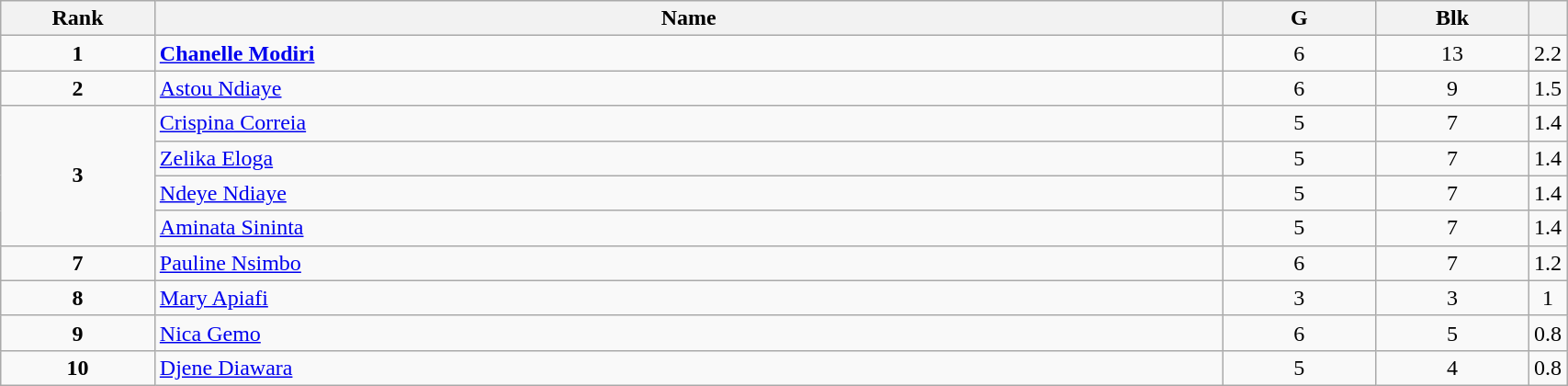<table class="wikitable" style="width:90%;">
<tr>
<th style="width:10%;">Rank</th>
<th style="width:70%;">Name</th>
<th style="width:10%;">G</th>
<th style="width:10%;">Blk</th>
<th style="width:10%;"></th>
</tr>
<tr align=center>
<td><strong>1</strong></td>
<td align=left> <strong><a href='#'>Chanelle Modiri</a></strong></td>
<td>6</td>
<td>13</td>
<td>2.2</td>
</tr>
<tr align=center>
<td><strong>2</strong></td>
<td align=left> <a href='#'>Astou Ndiaye</a></td>
<td>6</td>
<td>9</td>
<td>1.5</td>
</tr>
<tr align=center>
<td rowspan=4><strong>3</strong></td>
<td align=left> <a href='#'>Crispina Correia</a></td>
<td>5</td>
<td>7</td>
<td>1.4</td>
</tr>
<tr align=center>
<td align=left> <a href='#'>Zelika Eloga</a></td>
<td>5</td>
<td>7</td>
<td>1.4</td>
</tr>
<tr align=center>
<td align=left> <a href='#'>Ndeye Ndiaye</a></td>
<td>5</td>
<td>7</td>
<td>1.4</td>
</tr>
<tr align=center>
<td align=left> <a href='#'>Aminata Sininta</a></td>
<td>5</td>
<td>7</td>
<td>1.4</td>
</tr>
<tr align=center>
<td><strong>7</strong></td>
<td align=left> <a href='#'>Pauline Nsimbo</a></td>
<td>6</td>
<td>7</td>
<td>1.2</td>
</tr>
<tr align=center>
<td><strong>8</strong></td>
<td align=left> <a href='#'>Mary Apiafi</a></td>
<td>3</td>
<td>3</td>
<td>1</td>
</tr>
<tr align=center>
<td><strong>9</strong></td>
<td align=left> <a href='#'>Nica Gemo</a></td>
<td>6</td>
<td>5</td>
<td>0.8</td>
</tr>
<tr align=center>
<td><strong>10</strong></td>
<td align=left> <a href='#'>Djene Diawara</a></td>
<td>5</td>
<td>4</td>
<td>0.8</td>
</tr>
</table>
